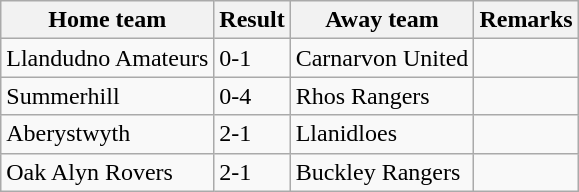<table class="wikitable">
<tr>
<th>Home team</th>
<th>Result</th>
<th>Away team</th>
<th>Remarks</th>
</tr>
<tr>
<td>Llandudno Amateurs</td>
<td>0-1</td>
<td>Carnarvon United</td>
<td></td>
</tr>
<tr>
<td>Summerhill</td>
<td>0-4</td>
<td>Rhos Rangers</td>
<td></td>
</tr>
<tr>
<td>Aberystwyth</td>
<td>2-1</td>
<td>Llanidloes</td>
<td></td>
</tr>
<tr>
<td>Oak Alyn Rovers</td>
<td>2-1</td>
<td>Buckley Rangers</td>
<td></td>
</tr>
</table>
